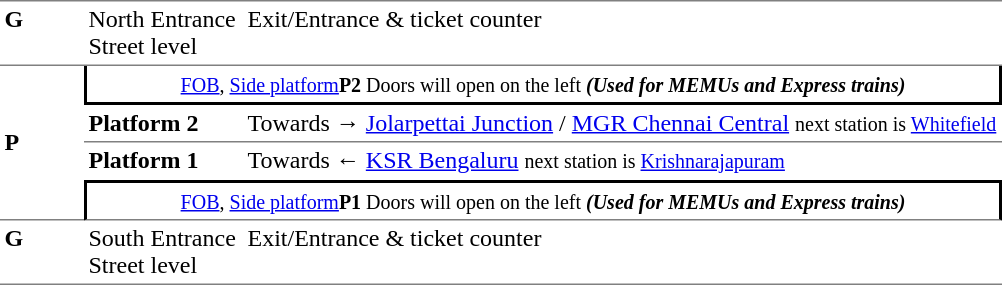<table border="0" cellspacing="0" cellpadding="3">
<tr>
<td width="50" valign="top" style="border-top:solid 1px gray;border-bottom:solid 1px gray;"><strong>G</strong></td>
<td width="100" valign="top" style="border-top:solid 1px gray;border-bottom:solid 1px gray;">North Entrance Street level</td>
<td width="390" valign="top" style="border-top:solid 1px gray;border-bottom:solid 1px gray;">Exit/Entrance & ticket counter</td>
</tr>
<tr>
<td rowspan="4" valign="center" width="50" style="border-bottom:solid 1px gray;"><strong>P</strong></td>
<td colspan="2" style="border-right:solid 2px black;border-left:solid 2px black;border-bottom:solid 2px black;text-align:center;"><a href='#'><small>FOB</small></a><small>, <a href='#'>Side platform</a><strong>P2</strong> Doors will open on the left <strong><em>(Used for MEMUs and Express trains)</em></strong></small></td>
</tr>
<tr>
<td width="100" style="border-bottom:solid 1px gray;"><span><strong>Platform 2</strong></span></td>
<td width="500" style="border-bottom:solid 1px gray;">Towards → <a href='#'>Jolarpettai Junction</a> / <a href='#'>MGR Chennai Central</a> <small>next station is <a href='#'>Whitefield</a></small></td>
</tr>
<tr>
<td width="100" style="border-bottom:solid 1px white;"><span><strong>Platform 1</strong></span></td>
<td width="500" style="border-bottom:solid 1px white;">Towards ← <a href='#'>KSR Bengaluru</a> <small>next station is <a href='#'>Krishnarajapuram</a></small></td>
</tr>
<tr>
<td colspan="2" align="center" width="100" style="border-top:solid 2px black;border-right:solid 2px black;border-left:solid 2px black;border-bottom:solid 1px gray;"><a href='#'><small>FOB</small></a><small>, <a href='#'>Side platform</a><strong>P1</strong> Doors will open on the left <strong><em>(Used for MEMUs and Express trains)</em></strong></small></td>
</tr>
<tr>
<td valign="top" width="50" style="border-bottom:solid 1px gray;"><strong>G</strong></td>
<td valign="top" width="50" style="border-bottom:solid 1px gray;">South Entrance Street level</td>
<td valign="top" width="50" style="border-bottom:solid 1px gray;">Exit/Entrance & ticket counter</td>
</tr>
</table>
